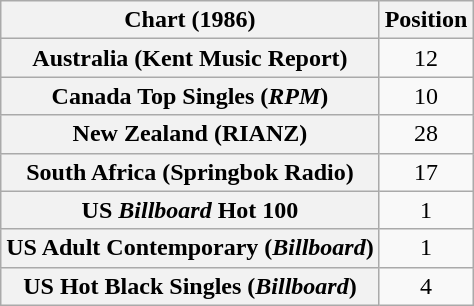<table class="wikitable sortable plainrowheaders" style="text-align:center">
<tr>
<th>Chart (1986)</th>
<th>Position</th>
</tr>
<tr>
<th scope="row">Australia (Kent Music Report)</th>
<td>12</td>
</tr>
<tr>
<th scope="row">Canada Top Singles (<em>RPM</em>)</th>
<td>10</td>
</tr>
<tr>
<th scope="row">New Zealand (RIANZ)</th>
<td>28</td>
</tr>
<tr>
<th scope="row">South Africa (Springbok Radio)</th>
<td>17</td>
</tr>
<tr>
<th scope="row">US <em>Billboard</em> Hot 100</th>
<td>1</td>
</tr>
<tr>
<th scope="row">US Adult Contemporary (<em>Billboard</em>)</th>
<td>1</td>
</tr>
<tr>
<th scope="row">US Hot Black Singles (<em>Billboard</em>)</th>
<td>4</td>
</tr>
</table>
